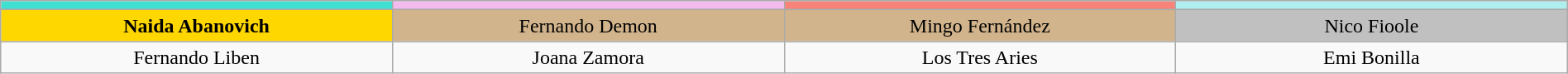<table class="wikitable" style="text-align:center; font-size:100%; width:100%">
<tr>
<td style="width:13%" bgcolor="turquoise"><strong></strong></td>
<td style="width:13%" bgcolor="#f4bbee"><strong></strong></td>
<td style="width:13%" bgcolor="#f88379"><strong></strong></td>
<td style="width:13%" bgcolor="#afeeee"><strong></strong></td>
</tr>
<tr>
<td bgcolor="gold"><strong>Naida Abanovich</strong></td>
<td bgcolor="tan">Fernando Demon</td>
<td bgcolor="tan">Mingo Fernández</td>
<td bgcolor="silver">Nico Fioole</td>
</tr>
<tr>
<td>Fernando Liben</td>
<td>Joana Zamora</td>
<td>Los Tres Aries</td>
<td>Emi Bonilla</td>
</tr>
</table>
